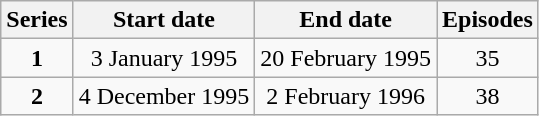<table class="wikitable" style="text-align:center;">
<tr>
<th>Series</th>
<th>Start date</th>
<th>End date</th>
<th>Episodes</th>
</tr>
<tr>
<td><strong>1</strong></td>
<td>3 January 1995</td>
<td>20 February 1995</td>
<td>35</td>
</tr>
<tr>
<td><strong>2</strong></td>
<td>4 December 1995</td>
<td>2 February 1996</td>
<td>38</td>
</tr>
</table>
